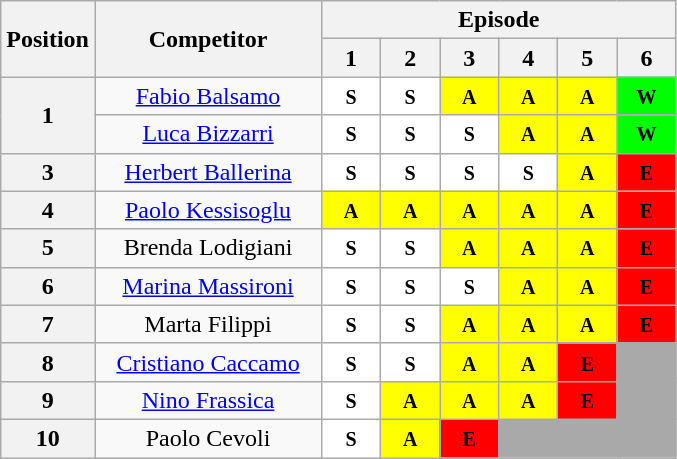<table class="wikitable" style="text-align:center; witdh=19em">
<tr>
<th rowspan=2 style="width: 2em;">Position</th>
<th rowspan=2 style="width: 9em;">Competitor</th>
<th colspan="6">Episode</th>
</tr>
<tr>
<th style="width: 2em;">1</th>
<th style="width: 2em;">2</th>
<th style="width: 2em;">3</th>
<th style="width: 2em;">4</th>
<th style="width: 2em;">5</th>
<th style="width: 2em;">6</th>
</tr>
<tr>
<th rowspan=2>1</th>
<td><a href='#'>Fabio Balsamo</a></td>
<td style="background-color:white; color:black border:1px solid;"><small><strong>S</strong></small></td>
<td style="background-color:white; color:black border:1px solid;"><small><strong>S</strong></small></td>
<td style="background-color:yellow; color:black border:1px solid;"><small><strong>A</strong></small></td>
<td style="background-color:yellow; color:black border:1px solid;"><small><strong>A</strong></small></td>
<td style="background-color:yellow; color:black border:1px solid;"><small><strong>A</strong></small></td>
<td style="background-color:lime; color:black border:1px solid;"><small><strong>W</strong></small></td>
</tr>
<tr>
<td><a href='#'>Luca Bizzarri</a></td>
<td style="background-color:white; color:black border:1px solid;"><small><strong>S</strong></small></td>
<td style="background-color:white; color:black border:1px solid;"><small><strong>S</strong></small></td>
<td style="background-color:white; color:black border:1px solid;"><small><strong>S</strong></small></td>
<td style="background-color:yellow; color:black border:1px solid;"><small><strong>A</strong></small></td>
<td style="background-color:yellow; color:black border:1px solid;"><small><strong>A</strong></small></td>
<td style="background-color:lime; color:black border:1px solid;"><small><strong>W</strong></small></td>
</tr>
<tr>
<th>3</th>
<td><a href='#'>Herbert Ballerina</a></td>
<td style="background-color:white; color:black border:1px solid;"><small><strong>S</strong></small></td>
<td style="background-color:white; color:black border:1px solid;"><small><strong>S</strong></small></td>
<td style="background-color:white; color:black border:1px solid;"><small><strong>S</strong></small></td>
<td style="background-color:white; color:black border:1px solid;"><small><strong>S</strong></small></td>
<td style="background-color:yellow; color:black border:1px solid;"><small><strong>A</strong></small></td>
<td style="background-color:red; color:black border:1px solid;"><small><strong>E</strong></small></td>
</tr>
<tr>
<th>4</th>
<td><a href='#'>Paolo Kessisoglu</a></td>
<td style="background-color:yellow; color:black border:1px solid;"><small><strong>A</strong></small></td>
<td style="background-color:yellow; color:black border:1px solid;"><small><strong>A</strong></small></td>
<td style="background-color:yellow; color:black border:1px solid;"><small><strong>A</strong></small></td>
<td style="background-color:yellow; color:black border:1px solid;"><small><strong>A</strong></small></td>
<td style="background-color:yellow; color:black border:1px solid;"><small><strong>A</strong></small></td>
<td style="background-color:red; color:black border:1px solid;"><small><strong>E</strong></small></td>
</tr>
<tr>
<th>5</th>
<td>Brenda Lodigiani</td>
<td style="background-color:white; color:black border:1px solid;"><small><strong>S</strong></small></td>
<td style="background-color:white; color:black border:1px solid;"><small><strong>S</strong></small></td>
<td style="background-color:yellow; color:black border:1px solid;"><small><strong>A</strong></small></td>
<td style="background-color:yellow; color:black border:1px solid;"><small><strong>A</strong></small></td>
<td style="background-color:yellow; color:black border:1px solid;"><small><strong>A</strong></small></td>
<td style="background-color:red; color:black border:1px solid;"><small><strong>E</strong></small></td>
</tr>
<tr>
<th>6</th>
<td><a href='#'>Marina Massironi</a></td>
<td style="background-color:white; color:black border:1px solid;"><small><strong>S</strong></small></td>
<td style="background-color:white; color:black border:1px solid;"><small><strong>S</strong></small></td>
<td style="background-color:white; color:black border:1px solid;"><small><strong>S</strong></small></td>
<td style="background-color:yellow; color:black border:1px solid;"><small><strong>A</strong></small></td>
<td style="background-color:yellow; color:black border:1px solid;"><small><strong>A</strong></small></td>
<td style="background-color:red; color:black border:1px solid;"><small><strong>E</strong></small></td>
</tr>
<tr>
<th>7</th>
<td>Marta Filippi</td>
<td style="background-color:white; color:black border:1px solid;"><small><strong>S</strong></small></td>
<td style="background-color:white; color:black border:1px solid;"><small><strong>S</strong></small></td>
<td style="background-color:yellow; color:black border:1px solid;"><small><strong>A</strong></small></td>
<td style="background-color:yellow; color:black border:1px solid;"><small><strong>A</strong></small></td>
<td style="background-color:yellow; color:black border:1px solid;"><small><strong>A</strong></small></td>
<td style="background-color:red; color:black border:1px solid;"><small><strong>E</strong></small></td>
</tr>
<tr>
<th>8</th>
<td><a href='#'>Cristiano Caccamo</a></td>
<td style="background-color:white; color:black border:1px solid;"><small><strong>S</strong></small></td>
<td style="background-color:white; color:black border:1px solid;"><small><strong>S</strong></small></td>
<td style="background-color:yellow; color:black border:1px solid;"><small><strong>A</strong></small></td>
<td style="background-color:yellow; color:black border:1px solid;"><small><strong>A</strong></small></td>
<td style="background-color:red; color:black border:1px solid;"><small><strong>E</strong></small></td>
<td bgcolor="darkgray"></td>
</tr>
<tr>
<th>9</th>
<td><a href='#'>Nino Frassica</a></td>
<td style="background-color:white; color:black border:1px solid;"><small><strong>S</strong></small></td>
<td style="background-color:yellow; color:black border:1px solid;"><small><strong>A</strong></small></td>
<td style="background-color:yellow; color:black border:1px solid;"><small><strong>A</strong></small></td>
<td style="background-color:yellow; color:black border:1px solid;"><small><strong>A</strong></small></td>
<td style="background-color:red; color:black border:1px solid;"><small><strong>E</strong></small></td>
<td bgcolor="darkgray"></td>
</tr>
<tr>
<th>10</th>
<td>Paolo Cevoli</td>
<td style="background-color:white; color:black border:1px solid;"><small><strong>S</strong></small></td>
<td style="background-color:yellow; color:black border:1px solid;"><small><strong>A</strong></small></td>
<td style="background-color:red; color:black border:1px solid;"><small><strong>E</strong></small></td>
<td colspan="3" bgcolor="darkgray"></td>
</tr>
</table>
